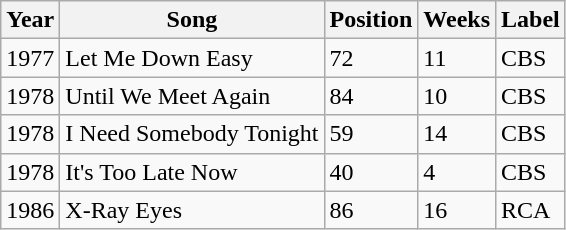<table class="wikitable sortable">
<tr>
<th>Year</th>
<th>Song</th>
<th>Position</th>
<th>Weeks</th>
<th>Label</th>
</tr>
<tr>
<td>1977</td>
<td>Let Me Down Easy</td>
<td>72</td>
<td>11</td>
<td>CBS</td>
</tr>
<tr>
<td>1978</td>
<td>Until We Meet Again</td>
<td>84</td>
<td>10</td>
<td>CBS</td>
</tr>
<tr>
<td>1978</td>
<td>I Need Somebody Tonight</td>
<td>59</td>
<td>14</td>
<td>CBS</td>
</tr>
<tr>
<td>1978</td>
<td>It's Too Late Now</td>
<td>40</td>
<td>4</td>
<td>CBS</td>
</tr>
<tr>
<td>1986</td>
<td>X-Ray Eyes</td>
<td>86</td>
<td>16</td>
<td>RCA</td>
</tr>
</table>
